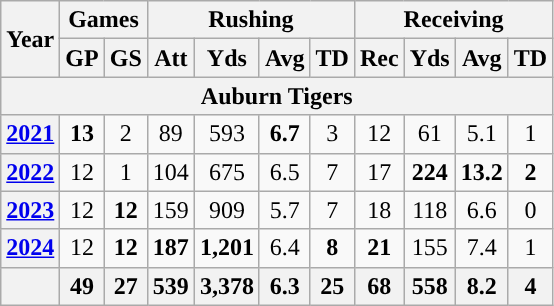<table class="wikitable" style="text-align:center;">
<tr>
<th rowspan="2">Year</th>
<th colspan="2">Games</th>
<th colspan="4">Rushing</th>
<th colspan="5">Receiving</th>
</tr>
<tr>
<th>GP</th>
<th>GS</th>
<th>Att</th>
<th>Yds</th>
<th>Avg</th>
<th>TD</th>
<th>Rec</th>
<th>Yds</th>
<th>Avg</th>
<th>TD</th>
</tr>
<tr>
<th colspan="12">Auburn Tigers</th>
</tr>
<tr>
<th><a href='#'>2021</a></th>
<td><strong>13</strong></td>
<td>2</td>
<td>89</td>
<td>593</td>
<td><strong>6.7</strong></td>
<td>3</td>
<td>12</td>
<td>61</td>
<td>5.1</td>
<td>1</td>
</tr>
<tr>
<th><a href='#'>2022</a></th>
<td>12</td>
<td>1</td>
<td>104</td>
<td>675</td>
<td>6.5</td>
<td>7</td>
<td>17</td>
<td><strong>224</strong></td>
<td><strong>13.2</strong></td>
<td><strong>2</strong></td>
</tr>
<tr>
<th><a href='#'>2023</a></th>
<td>12</td>
<td><strong>12</strong></td>
<td>159</td>
<td>909</td>
<td>5.7</td>
<td>7</td>
<td>18</td>
<td>118</td>
<td>6.6</td>
<td>0</td>
</tr>
<tr>
<th><a href='#'>2024</a></th>
<td>12</td>
<td><strong>12</strong></td>
<td><strong>187</strong></td>
<td><strong>1,201</strong></td>
<td>6.4</td>
<td><strong>8</strong></td>
<td><strong>21</strong></td>
<td>155</td>
<td>7.4</td>
<td>1</td>
</tr>
<tr>
<th></th>
<th>49</th>
<th>27</th>
<th>539</th>
<th>3,378</th>
<th>6.3</th>
<th>25</th>
<th>68</th>
<th>558</th>
<th>8.2</th>
<th>4</th>
</tr>
</table>
